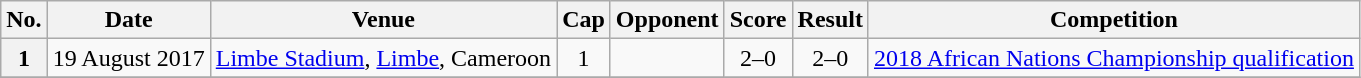<table class="wikitable sortable plainrowheaders">
<tr>
<th scope=col>No.</th>
<th scope=col>Date</th>
<th scope=col>Venue</th>
<th scope=col>Cap</th>
<th scope=col>Opponent</th>
<th scope=col>Score</th>
<th scope=col>Result</th>
<th scope=col>Competition</th>
</tr>
<tr>
<th scope=row style=text-align:center>1</th>
<td>19 August 2017</td>
<td><a href='#'>Limbe Stadium</a>, <a href='#'>Limbe</a>, Cameroon</td>
<td align=center>1</td>
<td></td>
<td align=center>2–0</td>
<td align=center>2–0</td>
<td><a href='#'>2018 African Nations Championship qualification</a></td>
</tr>
<tr>
</tr>
</table>
